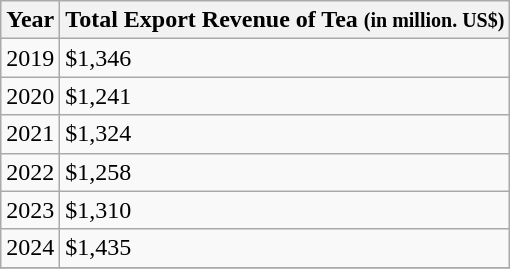<table class="wikitable sortable static-row-numbers static-row-header-text">
<tr>
<th>Year</th>
<th>Total Export Revenue of Tea <small>(in million. US$)</small> </th>
</tr>
<tr>
<td>2019</td>
<td>$1,346</td>
</tr>
<tr>
<td>2020</td>
<td>$1,241</td>
</tr>
<tr>
<td>2021</td>
<td>$1,324</td>
</tr>
<tr>
<td>2022</td>
<td>$1,258</td>
</tr>
<tr>
<td>2023</td>
<td>$1,310</td>
</tr>
<tr>
<td>2024</td>
<td>$1,435</td>
</tr>
<tr>
</tr>
</table>
